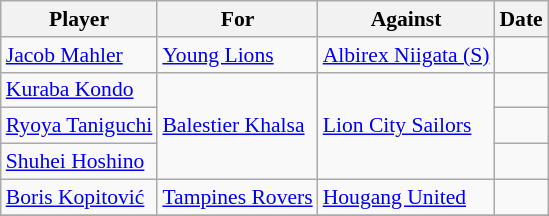<table class="wikitable plainrowheaders sortable" style="font-size:90%">
<tr>
<th>Player</th>
<th>For</th>
<th>Against</th>
<th>Date</th>
</tr>
<tr>
<td> <a href='#'>Jacob Mahler</a></td>
<td><a href='#'>Young Lions</a></td>
<td><a href='#'>Albirex Niigata (S)</a></td>
<td></td>
</tr>
<tr>
<td> <a href='#'>Kuraba Kondo</a></td>
<td rowspan="3"><a href='#'>Balestier Khalsa</a></td>
<td rowspan="3"><a href='#'>Lion City Sailors</a></td>
<td></td>
</tr>
<tr>
<td> <a href='#'>Ryoya Taniguchi</a></td>
<td></td>
</tr>
<tr>
<td> <a href='#'>Shuhei Hoshino</a></td>
<td></td>
</tr>
<tr>
<td> <a href='#'>Boris Kopitović</a></td>
<td><a href='#'>Tampines Rovers</a></td>
<td><a href='#'>Hougang United</a></td>
<td></td>
</tr>
<tr>
</tr>
</table>
